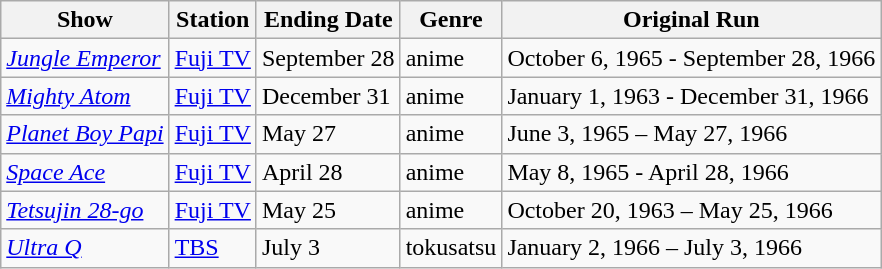<table class="wikitable sortable">
<tr>
<th>Show</th>
<th>Station</th>
<th>Ending Date</th>
<th>Genre</th>
<th>Original Run</th>
</tr>
<tr>
<td><em><a href='#'>Jungle Emperor</a></em></td>
<td><a href='#'>Fuji TV</a></td>
<td>September 28</td>
<td>anime</td>
<td>October 6, 1965 - September 28, 1966</td>
</tr>
<tr>
<td><em><a href='#'>Mighty Atom</a></em></td>
<td><a href='#'>Fuji TV</a></td>
<td>December 31</td>
<td>anime</td>
<td>January 1, 1963 - December 31, 1966</td>
</tr>
<tr>
<td><em><a href='#'>Planet Boy Papi</a></em></td>
<td><a href='#'>Fuji TV</a></td>
<td>May 27</td>
<td>anime</td>
<td>June 3, 1965 – May 27, 1966</td>
</tr>
<tr>
<td><em><a href='#'>Space Ace</a></em></td>
<td><a href='#'>Fuji TV</a></td>
<td>April 28</td>
<td>anime</td>
<td>May 8, 1965 - April 28, 1966</td>
</tr>
<tr>
<td><em><a href='#'>Tetsujin 28-go</a></em></td>
<td><a href='#'>Fuji TV</a></td>
<td>May 25</td>
<td>anime</td>
<td>October 20, 1963 – May 25, 1966</td>
</tr>
<tr>
<td><em><a href='#'>Ultra Q</a></em></td>
<td><a href='#'>TBS</a></td>
<td>July 3</td>
<td>tokusatsu</td>
<td>January 2, 1966 – July 3, 1966</td>
</tr>
</table>
